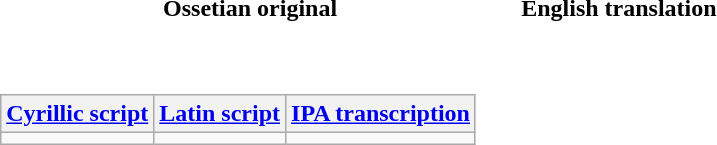<table cellpadding="6">
<tr>
<th>Ossetian original</th>
<th>English translation</th>
</tr>
<tr style="white-space:nowrap;">
<td><br><table class="wikitable">
<tr>
<th><a href='#'>Cyrillic script</a></th>
<th><a href='#'>Latin script</a></th>
<th><a href='#'>IPA transcription</a></th>
</tr>
<tr style="vertical-align:top; white-space:nowrap;">
<td></td>
<td></td>
<td></td>
</tr>
</table>
</td>
<td></td>
</tr>
</table>
